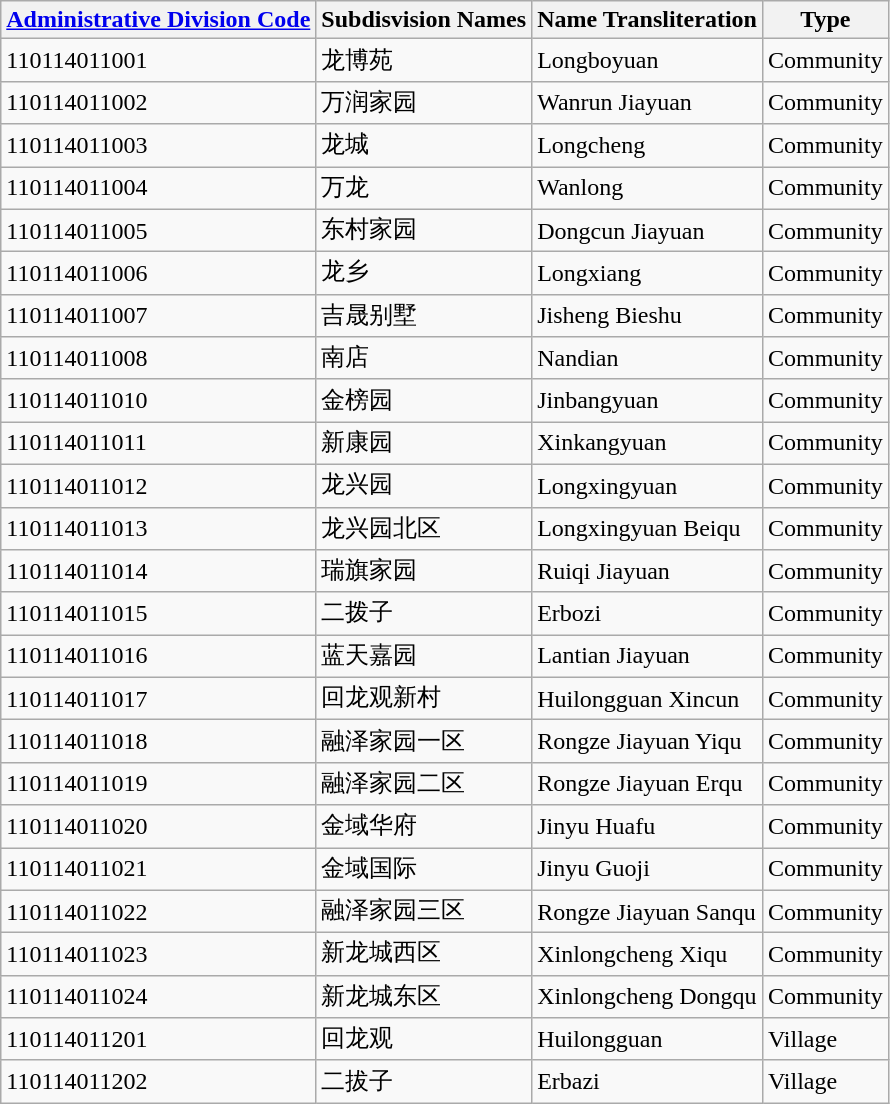<table class="wikitable sortable">
<tr>
<th><a href='#'>Administrative Division Code</a></th>
<th>Subdisvision Names</th>
<th>Name Transliteration</th>
<th>Type</th>
</tr>
<tr>
<td>110114011001</td>
<td>龙博苑</td>
<td>Longboyuan</td>
<td>Community</td>
</tr>
<tr>
<td>110114011002</td>
<td>万润家园</td>
<td>Wanrun Jiayuan</td>
<td>Community</td>
</tr>
<tr>
<td>110114011003</td>
<td>龙城</td>
<td>Longcheng</td>
<td>Community</td>
</tr>
<tr>
<td>110114011004</td>
<td>万龙</td>
<td>Wanlong</td>
<td>Community</td>
</tr>
<tr>
<td>110114011005</td>
<td>东村家园</td>
<td>Dongcun Jiayuan</td>
<td>Community</td>
</tr>
<tr>
<td>110114011006</td>
<td>龙乡</td>
<td>Longxiang</td>
<td>Community</td>
</tr>
<tr>
<td>110114011007</td>
<td>吉晟别墅</td>
<td>Jisheng Bieshu</td>
<td>Community</td>
</tr>
<tr>
<td>110114011008</td>
<td>南店</td>
<td>Nandian</td>
<td>Community</td>
</tr>
<tr>
<td>110114011010</td>
<td>金榜园</td>
<td>Jinbangyuan</td>
<td>Community</td>
</tr>
<tr>
<td>110114011011</td>
<td>新康园</td>
<td>Xinkangyuan</td>
<td>Community</td>
</tr>
<tr>
<td>110114011012</td>
<td>龙兴园</td>
<td>Longxingyuan</td>
<td>Community</td>
</tr>
<tr>
<td>110114011013</td>
<td>龙兴园北区</td>
<td>Longxingyuan Beiqu</td>
<td>Community</td>
</tr>
<tr>
<td>110114011014</td>
<td>瑞旗家园</td>
<td>Ruiqi Jiayuan</td>
<td>Community</td>
</tr>
<tr>
<td>110114011015</td>
<td>二拨子</td>
<td>Erbozi</td>
<td>Community</td>
</tr>
<tr>
<td>110114011016</td>
<td>蓝天嘉园</td>
<td>Lantian Jiayuan</td>
<td>Community</td>
</tr>
<tr>
<td>110114011017</td>
<td>回龙观新村</td>
<td>Huilongguan Xincun</td>
<td>Community</td>
</tr>
<tr>
<td>110114011018</td>
<td>融泽家园一区</td>
<td>Rongze Jiayuan Yiqu</td>
<td>Community</td>
</tr>
<tr>
<td>110114011019</td>
<td>融泽家园二区</td>
<td>Rongze Jiayuan Erqu</td>
<td>Community</td>
</tr>
<tr>
<td>110114011020</td>
<td>金域华府</td>
<td>Jinyu Huafu</td>
<td>Community</td>
</tr>
<tr>
<td>110114011021</td>
<td>金域国际</td>
<td>Jinyu Guoji</td>
<td>Community</td>
</tr>
<tr>
<td>110114011022</td>
<td>融泽家园三区</td>
<td>Rongze Jiayuan Sanqu</td>
<td>Community</td>
</tr>
<tr>
<td>110114011023</td>
<td>新龙城西区</td>
<td>Xinlongcheng Xiqu</td>
<td>Community</td>
</tr>
<tr>
<td>110114011024</td>
<td>新龙城东区</td>
<td>Xinlongcheng Dongqu</td>
<td>Community</td>
</tr>
<tr>
<td>110114011201</td>
<td>回龙观</td>
<td>Huilongguan</td>
<td>Village</td>
</tr>
<tr>
<td>110114011202</td>
<td>二拔子</td>
<td>Erbazi</td>
<td>Village</td>
</tr>
</table>
